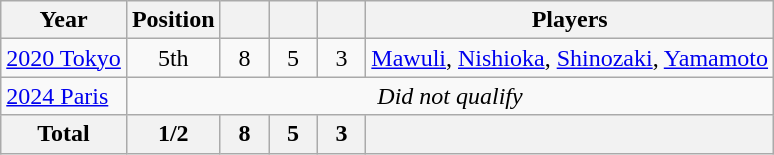<table class="wikitable" style="text-align: center;">
<tr>
<th>Year</th>
<th>Position</th>
<th width=25px></th>
<th width=25px></th>
<th width=25px></th>
<th>Players</th>
</tr>
<tr>
<td style="text-align: left;"> <a href='#'>2020 Tokyo</a></td>
<td>5th</td>
<td>8</td>
<td>5</td>
<td>3</td>
<td><a href='#'>Mawuli</a>, <a href='#'>Nishioka</a>, <a href='#'>Shinozaki</a>, <a href='#'>Yamamoto</a></td>
</tr>
<tr>
<td style="text-align: left;"> <a href='#'>2024 Paris</a></td>
<td colspan=5><em>Did not qualify</em></td>
</tr>
<tr>
<th>Total</th>
<th>1/2</th>
<th>8</th>
<th>5</th>
<th>3</th>
<th></th>
</tr>
</table>
